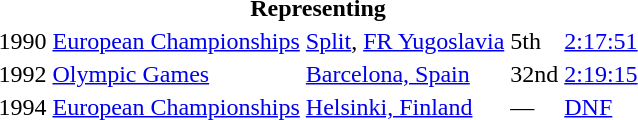<table>
<tr>
<th colspan="5">Representing </th>
</tr>
<tr>
<td>1990</td>
<td><a href='#'>European Championships</a></td>
<td><a href='#'>Split</a>, <a href='#'>FR Yugoslavia</a></td>
<td>5th</td>
<td><a href='#'>2:17:51</a></td>
</tr>
<tr>
<td>1992</td>
<td><a href='#'>Olympic Games</a></td>
<td><a href='#'>Barcelona, Spain</a></td>
<td>32nd</td>
<td><a href='#'>2:19:15</a></td>
</tr>
<tr>
<td>1994</td>
<td><a href='#'>European Championships</a></td>
<td><a href='#'>Helsinki, Finland</a></td>
<td>—</td>
<td><a href='#'>DNF</a></td>
</tr>
</table>
